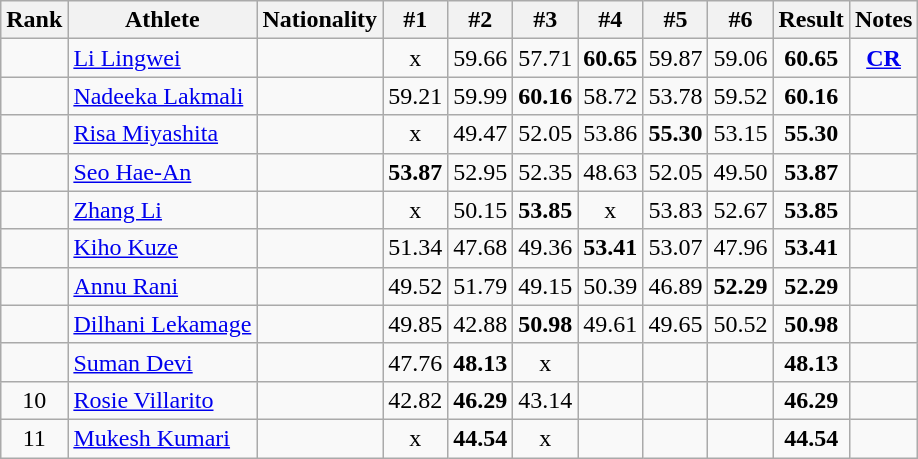<table class="wikitable sortable" style="text-align:center">
<tr>
<th>Rank</th>
<th>Athlete</th>
<th>Nationality</th>
<th>#1</th>
<th>#2</th>
<th>#3</th>
<th>#4</th>
<th>#5</th>
<th>#6</th>
<th>Result</th>
<th>Notes</th>
</tr>
<tr>
<td></td>
<td align="left"><a href='#'>Li Lingwei</a></td>
<td align=left></td>
<td>x</td>
<td>59.66</td>
<td>57.71</td>
<td><strong>60.65</strong></td>
<td>59.87</td>
<td>59.06</td>
<td><strong>60.65</strong></td>
<td><strong><a href='#'>CR</a></strong></td>
</tr>
<tr>
<td></td>
<td align="left"><a href='#'>Nadeeka Lakmali</a></td>
<td align=left></td>
<td>59.21</td>
<td>59.99</td>
<td><strong>60.16</strong></td>
<td>58.72</td>
<td>53.78</td>
<td>59.52</td>
<td><strong>60.16</strong></td>
<td></td>
</tr>
<tr>
<td></td>
<td align="left"><a href='#'>Risa Miyashita</a></td>
<td align=left></td>
<td>x</td>
<td>49.47</td>
<td>52.05</td>
<td>53.86</td>
<td><strong>55.30</strong></td>
<td>53.15</td>
<td><strong>55.30</strong></td>
<td></td>
</tr>
<tr>
<td></td>
<td align="left"><a href='#'>Seo Hae-An</a></td>
<td align=left></td>
<td><strong>53.87</strong></td>
<td>52.95</td>
<td>52.35</td>
<td>48.63</td>
<td>52.05</td>
<td>49.50</td>
<td><strong>53.87</strong></td>
<td></td>
</tr>
<tr>
<td></td>
<td align="left"><a href='#'>Zhang Li</a></td>
<td align=left></td>
<td>x</td>
<td>50.15</td>
<td><strong>53.85</strong></td>
<td>x</td>
<td>53.83</td>
<td>52.67</td>
<td><strong>53.85</strong></td>
<td></td>
</tr>
<tr>
<td></td>
<td align="left"><a href='#'>Kiho Kuze</a></td>
<td align=left></td>
<td>51.34</td>
<td>47.68</td>
<td>49.36</td>
<td><strong>53.41</strong></td>
<td>53.07</td>
<td>47.96</td>
<td><strong>53.41</strong></td>
<td></td>
</tr>
<tr>
<td></td>
<td align="left"><a href='#'>Annu Rani</a></td>
<td align=left></td>
<td>49.52</td>
<td>51.79</td>
<td>49.15</td>
<td>50.39</td>
<td>46.89</td>
<td><strong>52.29</strong></td>
<td><strong>52.29</strong></td>
<td></td>
</tr>
<tr>
<td></td>
<td align="left"><a href='#'>Dilhani Lekamage</a></td>
<td align=left></td>
<td>49.85</td>
<td>42.88</td>
<td><strong>50.98</strong></td>
<td>49.61</td>
<td>49.65</td>
<td>50.52</td>
<td><strong>50.98</strong></td>
<td></td>
</tr>
<tr>
<td></td>
<td align="left"><a href='#'>Suman Devi</a></td>
<td align=left></td>
<td>47.76</td>
<td><strong>48.13</strong></td>
<td>x</td>
<td></td>
<td></td>
<td></td>
<td><strong>48.13</strong></td>
<td></td>
</tr>
<tr>
<td>10</td>
<td align="left"><a href='#'>Rosie Villarito</a></td>
<td align=left></td>
<td>42.82</td>
<td><strong>46.29</strong></td>
<td>43.14</td>
<td></td>
<td></td>
<td></td>
<td><strong>46.29</strong></td>
<td></td>
</tr>
<tr>
<td>11</td>
<td align="left"><a href='#'>Mukesh Kumari</a></td>
<td align=left></td>
<td>x</td>
<td><strong>44.54</strong></td>
<td>x</td>
<td></td>
<td></td>
<td></td>
<td><strong>44.54</strong></td>
<td></td>
</tr>
</table>
